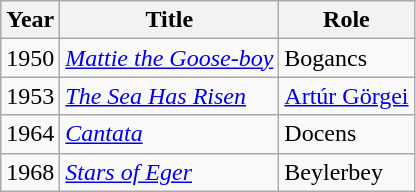<table class="wikitable">
<tr>
<th>Year</th>
<th>Title</th>
<th>Role</th>
</tr>
<tr>
<td>1950</td>
<td><em><a href='#'>Mattie the Goose-boy</a></em></td>
<td>Bogancs</td>
</tr>
<tr>
<td>1953</td>
<td><em><a href='#'>The Sea Has Risen</a></em></td>
<td><a href='#'>Artúr Görgei</a></td>
</tr>
<tr>
<td>1964</td>
<td><em><a href='#'>Cantata</a></em></td>
<td>Docens</td>
</tr>
<tr>
<td>1968</td>
<td><em><a href='#'>Stars of Eger</a></em></td>
<td>Beylerbey</td>
</tr>
</table>
